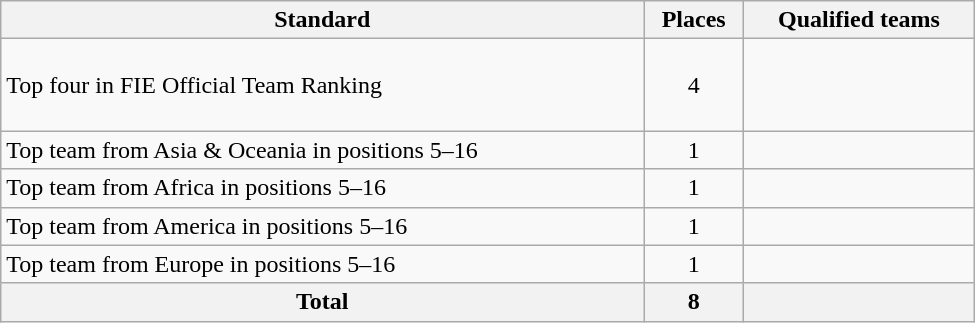<table class="wikitable" width=650>
<tr>
<th>Standard</th>
<th>Places</th>
<th>Qualified teams</th>
</tr>
<tr>
<td>Top four in FIE Official Team Ranking</td>
<td align=center>4</td>
<td><br><br><br></td>
</tr>
<tr>
<td>Top team from Asia & Oceania in positions 5–16</td>
<td align=center>1</td>
<td></td>
</tr>
<tr>
<td>Top team from Africa in positions 5–16</td>
<td align=center>1</td>
<td></td>
</tr>
<tr>
<td>Top team from America in positions 5–16</td>
<td align=center>1</td>
<td></td>
</tr>
<tr>
<td>Top team from Europe in positions 5–16</td>
<td align=center>1</td>
<td></td>
</tr>
<tr>
<th>Total</th>
<th>8</th>
<th></th>
</tr>
</table>
